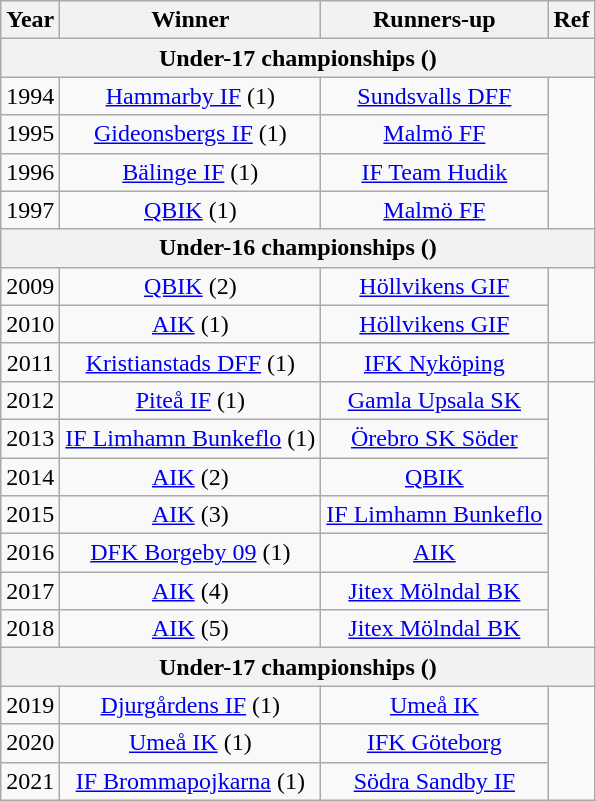<table class="wikitable sortable plainrowheaders" style="text-align: center;">
<tr>
<th>Year</th>
<th>Winner</th>
<th>Runners-up</th>
<th>Ref</th>
</tr>
<tr>
<th colspan=4>Under-17 championships ()</th>
</tr>
<tr>
<td>1994</td>
<td><a href='#'>Hammarby IF</a> (1)</td>
<td><a href='#'>Sundsvalls DFF</a></td>
<td rowspan=4></td>
</tr>
<tr>
<td>1995</td>
<td><a href='#'>Gideonsbergs IF</a> (1)</td>
<td><a href='#'>Malmö FF</a></td>
</tr>
<tr>
<td>1996</td>
<td><a href='#'>Bälinge IF</a> (1)</td>
<td><a href='#'>IF Team Hudik</a></td>
</tr>
<tr>
<td>1997</td>
<td><a href='#'>QBIK</a> (1)</td>
<td><a href='#'>Malmö FF</a></td>
</tr>
<tr>
<th colspan=4>Under-16 championships ()</th>
</tr>
<tr>
<td>2009</td>
<td><a href='#'>QBIK</a> (2)</td>
<td><a href='#'>Höllvikens GIF</a></td>
<td rowspan=2></td>
</tr>
<tr>
<td>2010</td>
<td><a href='#'>AIK</a> (1)</td>
<td><a href='#'>Höllvikens GIF</a></td>
</tr>
<tr>
<td>2011</td>
<td><a href='#'>Kristianstads DFF</a> (1)</td>
<td><a href='#'>IFK Nyköping</a></td>
<td></td>
</tr>
<tr>
<td>2012</td>
<td><a href='#'>Piteå IF</a> (1)</td>
<td><a href='#'>Gamla Upsala SK</a></td>
<td rowspan=7></td>
</tr>
<tr>
<td>2013</td>
<td><a href='#'>IF Limhamn Bunkeflo</a> (1)</td>
<td><a href='#'>Örebro SK Söder</a></td>
</tr>
<tr>
<td>2014</td>
<td><a href='#'>AIK</a> (2)</td>
<td><a href='#'>QBIK</a></td>
</tr>
<tr>
<td>2015</td>
<td><a href='#'>AIK</a> (3)</td>
<td><a href='#'>IF Limhamn Bunkeflo</a></td>
</tr>
<tr>
<td>2016</td>
<td><a href='#'>DFK Borgeby 09</a> (1)</td>
<td><a href='#'>AIK</a></td>
</tr>
<tr>
<td>2017</td>
<td><a href='#'>AIK</a> (4)</td>
<td><a href='#'>Jitex Mölndal BK</a></td>
</tr>
<tr>
<td>2018</td>
<td><a href='#'>AIK</a> (5)</td>
<td><a href='#'>Jitex Mölndal BK</a></td>
</tr>
<tr>
<th colspan=4>Under-17 championships ()</th>
</tr>
<tr>
<td>2019</td>
<td><a href='#'>Djurgårdens IF</a> (1)</td>
<td><a href='#'>Umeå IK</a></td>
<td rowspan=3></td>
</tr>
<tr>
<td>2020</td>
<td><a href='#'>Umeå IK</a> (1)</td>
<td><a href='#'>IFK Göteborg</a></td>
</tr>
<tr>
<td>2021</td>
<td><a href='#'>IF Brommapojkarna</a> (1)</td>
<td><a href='#'>Södra Sandby IF</a></td>
</tr>
</table>
